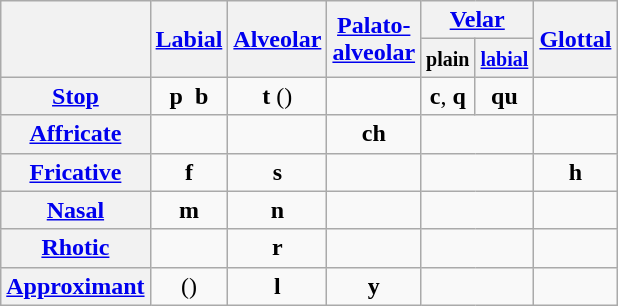<table class="wikitable" style="text-align:center">
<tr>
<th rowspan="2"> </th>
<th rowspan="2"><a href='#'>Labial</a></th>
<th rowspan="2"><a href='#'>Alveolar</a></th>
<th rowspan="2"><a href='#'>Palato-<br>alveolar</a></th>
<th colspan="2"><a href='#'>Velar</a></th>
<th rowspan="2"><a href='#'>Glottal</a></th>
</tr>
<tr>
<th><small>plain</small></th>
<th><a href='#'><small>labial</small></a></th>
</tr>
<tr>
<th><a href='#'>Stop</a></th>
<td><strong>p</strong>  <strong>b</strong> </td>
<td><strong>t</strong>  ()</td>
<td> </td>
<td><strong>c</strong>, <strong>q</strong> </td>
<td><strong>qu</strong> </td>
<td> </td>
</tr>
<tr>
<th><a href='#'>Affricate</a></th>
<td> </td>
<td> </td>
<td><strong>ch</strong> </td>
<td colspan="2"> </td>
<td> </td>
</tr>
<tr>
<th><a href='#'>Fricative</a></th>
<td><strong>f</strong> </td>
<td><strong>s</strong> </td>
<td> </td>
<td colspan="2"> </td>
<td><strong>h</strong> </td>
</tr>
<tr>
<th><a href='#'>Nasal</a></th>
<td><strong>m</strong> </td>
<td><strong>n</strong> </td>
<td> </td>
<td colspan="2"> </td>
<td> </td>
</tr>
<tr>
<th><a href='#'>Rhotic</a></th>
<td> </td>
<td><strong>r</strong> </td>
<td> </td>
<td colspan="2"> </td>
<td> </td>
</tr>
<tr>
<th><a href='#'>Approximant</a></th>
<td>()</td>
<td><strong>l</strong> </td>
<td><strong>y</strong> </td>
<td colspan="2"> </td>
<td> </td>
</tr>
</table>
